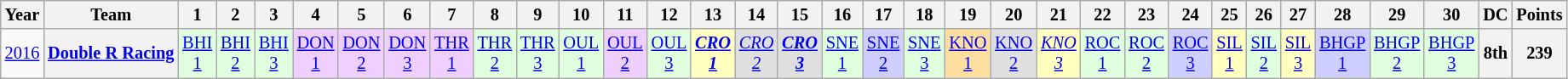<table class="wikitable" style="text-align:center; font-size:85%">
<tr>
<th>Year</th>
<th>Team</th>
<th>1</th>
<th>2</th>
<th>3</th>
<th>4</th>
<th>5</th>
<th>6</th>
<th>7</th>
<th>8</th>
<th>9</th>
<th>10</th>
<th>11</th>
<th>12</th>
<th>13</th>
<th>14</th>
<th>15</th>
<th>16</th>
<th>17</th>
<th>18</th>
<th>19</th>
<th>20</th>
<th>21</th>
<th>22</th>
<th>23</th>
<th>24</th>
<th>25</th>
<th>26</th>
<th>27</th>
<th>28</th>
<th>29</th>
<th>30</th>
<th>DC</th>
<th>Points</th>
</tr>
<tr>
<td><a href='#'>2016</a></td>
<th nowrap><a href='#'>Double R Racing</a></th>
<td style=background:#DFFFDF><a href='#'>BHI<br>1</a><br></td>
<td style=background:#DFFFDF><a href='#'>BHI<br>2</a><br></td>
<td style=background:#DFFFDF><a href='#'>BHI<br>3</a><br></td>
<td style=background:#EFCFFF><a href='#'>DON<br>1</a><br></td>
<td style=background:#EFCFFF><a href='#'>DON<br>2</a><br></td>
<td style=background:#EFCFFF><a href='#'>DON<br>3</a><br></td>
<td style=background:#EFCFFF><a href='#'>THR<br>1</a><br></td>
<td style=background:#DFFFDF><a href='#'>THR<br>2</a><br></td>
<td style=background:#DFFFDF><a href='#'>THR<br>3</a><br></td>
<td style=background:#DFFFDF><a href='#'>OUL<br>1</a><br></td>
<td style=background:#EFCFFF><a href='#'>OUL<br>2</a><br></td>
<td style=background:#DFFFDF><a href='#'>OUL<br>3</a><br></td>
<td style=background:#FFFFBF><strong><em><a href='#'>CRO<br>1</a></em></strong><br></td>
<td style=background:#DFDFDF><em><a href='#'>CRO<br>2</a></em><br></td>
<td style=background:#DFDFDF><strong><em><a href='#'>CRO<br>3</a></em></strong><br></td>
<td style=background:#DFFFDF><a href='#'>SNE<br>1</a><br></td>
<td style=background:#CFCFFF><a href='#'>SNE<br>2</a><br></td>
<td style=background:#DFFFDF><a href='#'>SNE<br>3</a><br></td>
<td style=background:#FFDF9F><a href='#'>KNO<br>1</a><br></td>
<td style=background:#DFDFDF><a href='#'>KNO<br>2</a><br></td>
<td style=background:#FFFFBF><em><a href='#'>KNO<br>3</a></em><br></td>
<td style=background:#DFFFDF><a href='#'>ROC<br>1</a><br></td>
<td style=background:#DFFFDF><a href='#'>ROC<br>2</a><br></td>
<td style=background:#CFCFFF><a href='#'>ROC<br>3</a><br></td>
<td style=background:#FFFFBF><a href='#'>SIL<br>1</a><br></td>
<td style=background:#DFFFDF><a href='#'>SIL<br>2</a><br></td>
<td style=background:#FFFFBF><a href='#'>SIL<br>3</a><br></td>
<td style=background:#CFCFFF><a href='#'>BHGP<br>1</a><br></td>
<td style=background:#DFFFDF><a href='#'>BHGP<br>2</a><br></td>
<td style=background:#DFFFDF><a href='#'>BHGP<br>3</a><br></td>
<th>8th</th>
<th>239</th>
</tr>
</table>
